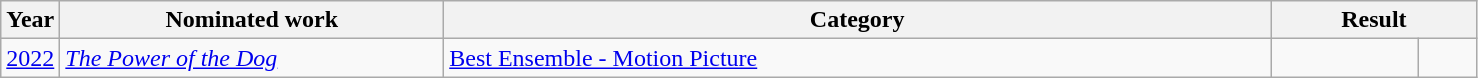<table class=wikitable>
<tr>
<th width=4%>Year</th>
<th width=26%>Nominated work</th>
<th width=56%>Category</th>
<th width=14% colspan=2>Result</th>
</tr>
<tr>
<td><a href='#'>2022</a></td>
<td><em><a href='#'>The Power of the Dog</a></em></td>
<td><a href='#'>Best Ensemble - Motion Picture</a></td>
<td></td>
<td width=4% align=center></td>
</tr>
</table>
